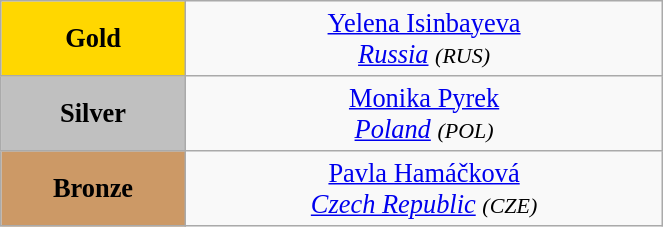<table class="wikitable" style=" text-align:center; font-size:110%;" width="35%">
<tr>
<td bgcolor="gold"><strong>Gold</strong></td>
<td> <a href='#'>Yelena Isinbayeva</a><br><em><a href='#'>Russia</a> <small>(RUS)</small></em></td>
</tr>
<tr>
<td bgcolor="silver"><strong>Silver</strong></td>
<td> <a href='#'>Monika Pyrek</a><br><em><a href='#'>Poland</a> <small>(POL)</small></em></td>
</tr>
<tr>
<td bgcolor="CC9966"><strong>Bronze</strong></td>
<td> <a href='#'>Pavla Hamáčková</a><br><em><a href='#'>Czech Republic</a> <small>(CZE)</small></em></td>
</tr>
</table>
